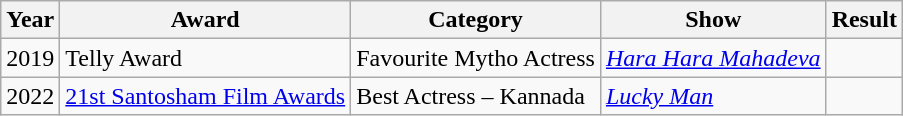<table class="wikitable sortable">
<tr>
<th>Year</th>
<th>Award</th>
<th>Category</th>
<th>Show</th>
<th>Result</th>
</tr>
<tr>
<td>2019</td>
<td>Telly Award</td>
<td>Favourite Mytho Actress</td>
<td><em><a href='#'>Hara Hara Mahadeva</a></em></td>
<td></td>
</tr>
<tr>
<td>2022</td>
<td><a href='#'>21st Santosham Film Awards</a></td>
<td>Best Actress – Kannada</td>
<td><em><a href='#'>Lucky Man</a></em></td>
<td></td>
</tr>
</table>
